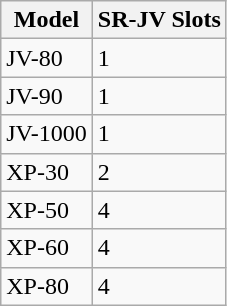<table class="wikitable sortable">
<tr>
<th>Model</th>
<th>SR-JV Slots</th>
</tr>
<tr>
<td>JV-80</td>
<td>1</td>
</tr>
<tr>
<td>JV-90</td>
<td>1</td>
</tr>
<tr>
<td>JV-1000</td>
<td>1</td>
</tr>
<tr>
<td>XP-30</td>
<td>2</td>
</tr>
<tr>
<td>XP-50</td>
<td>4</td>
</tr>
<tr>
<td>XP-60</td>
<td>4</td>
</tr>
<tr>
<td>XP-80</td>
<td>4</td>
</tr>
</table>
